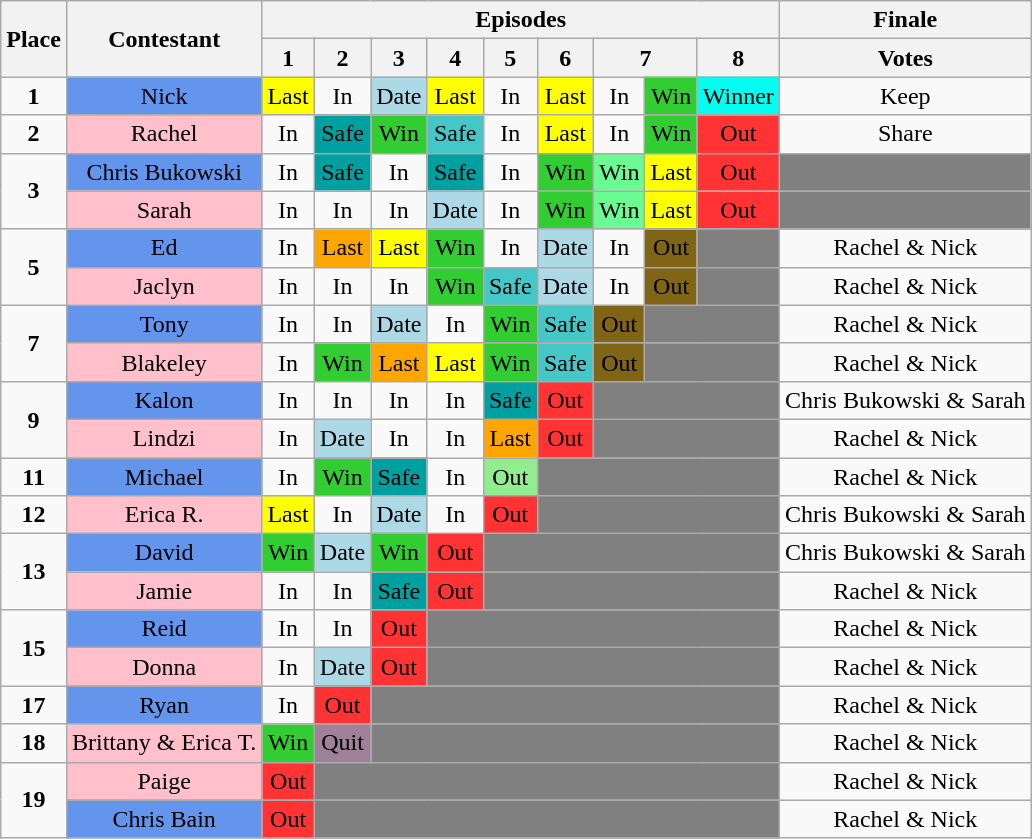<table class="wikitable" style="text-align:center">
<tr>
<th rowspan=2>Place</th>
<th rowspan=2>Contestant</th>
<th colspan=9>Episodes</th>
<th>Finale</th>
</tr>
<tr>
<th>1</th>
<th>2</th>
<th>3</th>
<th>4</th>
<th>5</th>
<th>6</th>
<th colspan=2>7</th>
<th>8</th>
<th>Votes</th>
</tr>
<tr>
<td rowspan=1><strong>1</strong></td>
<td bgcolor="#6495ED">Nick</td>
<td bgcolor="#FFFF00">Last</td>
<td>In</td>
<td bgcolor="#ADD8E6">Date</td>
<td bgcolor="#FFFF00">Last</td>
<td>In</td>
<td bgcolor="#FFFF00">Last</td>
<td>In</td>
<td bgcolor="#32CD32">Win</td>
<td bgcolor="#00FFF0">Winner</td>
<td>Keep</td>
</tr>
<tr>
<td rowspan=1><strong>2</strong></td>
<td bgcolor="#FFC0CB">Rachel</td>
<td>In</td>
<td bgcolor="#00A0A0">Safe</td>
<td bgcolor="#32CD32">Win</td>
<td bgcolor="#46C7C7">Safe</td>
<td>In</td>
<td bgcolor="#FFFF00">Last</td>
<td>In</td>
<td bgcolor="#32CD32">Win</td>
<td bgcolor="#FF3333">Out</td>
<td>Share</td>
</tr>
<tr>
<td rowspan=2><strong>3</strong></td>
<td bgcolor="#6495ED">Chris Bukowski</td>
<td>In</td>
<td bgcolor="#00A0A0">Safe</td>
<td>In</td>
<td bgcolor="#00A0A0">Safe</td>
<td>In</td>
<td bgcolor="#32CD32">Win</td>
<td bgcolor="#6AFB92">Win</td>
<td bgcolor="#FFFF00">Last</td>
<td bgcolor="#FF3333">Out</td>
<td bgcolor="808080" colspan=1></td>
</tr>
<tr>
<td bgcolor="#FFC0CB">Sarah</td>
<td>In</td>
<td>In</td>
<td>In</td>
<td bgcolor="#ADD8E6">Date</td>
<td>In</td>
<td bgcolor="#32CD32">Win</td>
<td bgcolor="#6AFB92">Win</td>
<td bgcolor="#FFFF00">Last</td>
<td bgcolor="#FF3333">Out</td>
<td bgcolor="808080" colspan=1></td>
</tr>
<tr>
<td rowspan=2><strong>5</strong></td>
<td bgcolor="#6495ED">Ed</td>
<td>In</td>
<td bgcolor="#FFA500">Last</td>
<td bgcolor="#FFFF00">Last</td>
<td bgcolor="#32CD32">Win</td>
<td>In</td>
<td bgcolor="#ADD8E6">Date</td>
<td>In</td>
<td bgcolor="#806517">Out</td>
<td bgcolor="808080" colspan=1></td>
<td>Rachel & Nick</td>
</tr>
<tr>
<td bgcolor="#FFC0CB">Jaclyn</td>
<td>In</td>
<td>In</td>
<td>In</td>
<td bgcolor="#32CD32">Win</td>
<td bgcolor="#46C7C7">Safe</td>
<td bgcolor="#ADD8E6">Date</td>
<td>In</td>
<td bgcolor="#806517">Out</td>
<td bgcolor="808080" colspan=1></td>
<td>Rachel & Nick</td>
</tr>
<tr>
<td rowspan=2><strong>7</strong></td>
<td bgcolor="#6495ED">Tony</td>
<td>In</td>
<td>In</td>
<td bgcolor="#ADD8E6">Date</td>
<td>In</td>
<td bgcolor="#32CD32">Win</td>
<td bgcolor="#46C7C7">Safe</td>
<td bgcolor="#806517">Out</td>
<td bgcolor="808080" colspan=2></td>
<td>Rachel & Nick</td>
</tr>
<tr>
<td bgcolor="#FFC0CB">Blakeley</td>
<td>In</td>
<td bgcolor="#32CD32">Win</td>
<td bgcolor="#FFA500">Last</td>
<td bgcolor="#FFFF00">Last</td>
<td bgcolor="#32CD32">Win</td>
<td bgcolor="#46C7C7">Safe</td>
<td bgcolor="#806517">Out</td>
<td bgcolor="808080" colspan=2></td>
<td>Rachel & Nick</td>
</tr>
<tr>
<td rowspan=2><strong>9</strong></td>
<td bgcolor="#6495ED">Kalon</td>
<td>In</td>
<td>In</td>
<td>In</td>
<td>In</td>
<td bgcolor="#00A0A0">Safe</td>
<td bgcolor="#FF3333">Out</td>
<td bgcolor="808080" colspan=3></td>
<td>Chris Bukowski & Sarah</td>
</tr>
<tr>
<td bgcolor="#FFC0CB">Lindzi</td>
<td>In</td>
<td bgcolor="#ADD8E6">Date</td>
<td>In</td>
<td>In</td>
<td bgcolor="#FFA500">Last</td>
<td bgcolor="#FF3333">Out</td>
<td bgcolor="808080" colspan=3></td>
<td>Rachel & Nick</td>
</tr>
<tr>
<td rowspan=1><strong>11</strong></td>
<td bgcolor="6495ED">Michael</td>
<td>In</td>
<td bgcolor="#32CD32">Win</td>
<td bgcolor="#00A0A0">Safe</td>
<td>In</td>
<td bgcolor="#90EE90">Out</td>
<td bgcolor="808080" colspan=4></td>
<td>Rachel & Nick</td>
</tr>
<tr>
<td rowspan=1><strong>12</strong></td>
<td bgcolor="#FFC0CB">Erica R.</td>
<td bgcolor="#FFFF00">Last</td>
<td>In</td>
<td bgcolor="#ADD8E6">Date</td>
<td>In</td>
<td bgcolor="#FF3333">Out</td>
<td bgcolor="808080" colspan=4></td>
<td>Chris Bukowski & Sarah</td>
</tr>
<tr>
<td rowspan=2><strong>13</strong></td>
<td bgcolor="#6495ED">David</td>
<td bgcolor="#32CD32">Win</td>
<td bgcolor="#ADD8E6">Date</td>
<td bgcolor="#32CD32">Win</td>
<td bgcolor="#FF3333">Out</td>
<td bgcolor="808080" colspan=5></td>
<td>Chris Bukowski & Sarah</td>
</tr>
<tr>
<td bgcolor="#FFC0CB">Jamie</td>
<td>In</td>
<td>In</td>
<td bgcolor="#00A0A0">Safe</td>
<td bgcolor="#FF3333">Out</td>
<td bgcolor="808080" colspan=5></td>
<td>Rachel & Nick</td>
</tr>
<tr>
<td rowspan=2><strong>15</strong></td>
<td bgcolor="#6495ED">Reid</td>
<td>In</td>
<td>In</td>
<td bgcolor="#FF3333">Out</td>
<td bgcolor="808080" colspan=6></td>
<td>Rachel & Nick</td>
</tr>
<tr>
<td bgcolor="#FFC0CB">Donna</td>
<td>In</td>
<td bgcolor="#ADD8E6">Date</td>
<td bgcolor="#FF3333">Out</td>
<td bgcolor="808080" colspan=6></td>
<td>Rachel & Nick</td>
</tr>
<tr>
<td><strong>17</strong></td>
<td bgcolor="#6495ED">Ryan</td>
<td>In</td>
<td bgcolor="#FF3333">Out</td>
<td bgcolor="808080" colspan=7></td>
<td>Rachel & Nick</td>
</tr>
<tr>
<td><strong>18</strong></td>
<td bgcolor="#FFC0CB">Brittany & Erica T.</td>
<td bgcolor="#32CD32">Win</td>
<td bgcolor="#9F8199">Quit</td>
<td bgcolor="808080" colspan=7></td>
<td>Rachel & Nick</td>
</tr>
<tr>
<td rowspan=2><strong>19</strong></td>
<td bgcolor="FFC0CB">Paige</td>
<td bgcolor="#FF3333">Out</td>
<td bgcolor="808080" colspan=8></td>
<td>Rachel & Nick</td>
</tr>
<tr>
<td bgcolor="6495ED">Chris Bain</td>
<td bgcolor="#FF3333">Out</td>
<td bgcolor="808080" colspan=8></td>
<td>Rachel & Nick</td>
</tr>
</table>
